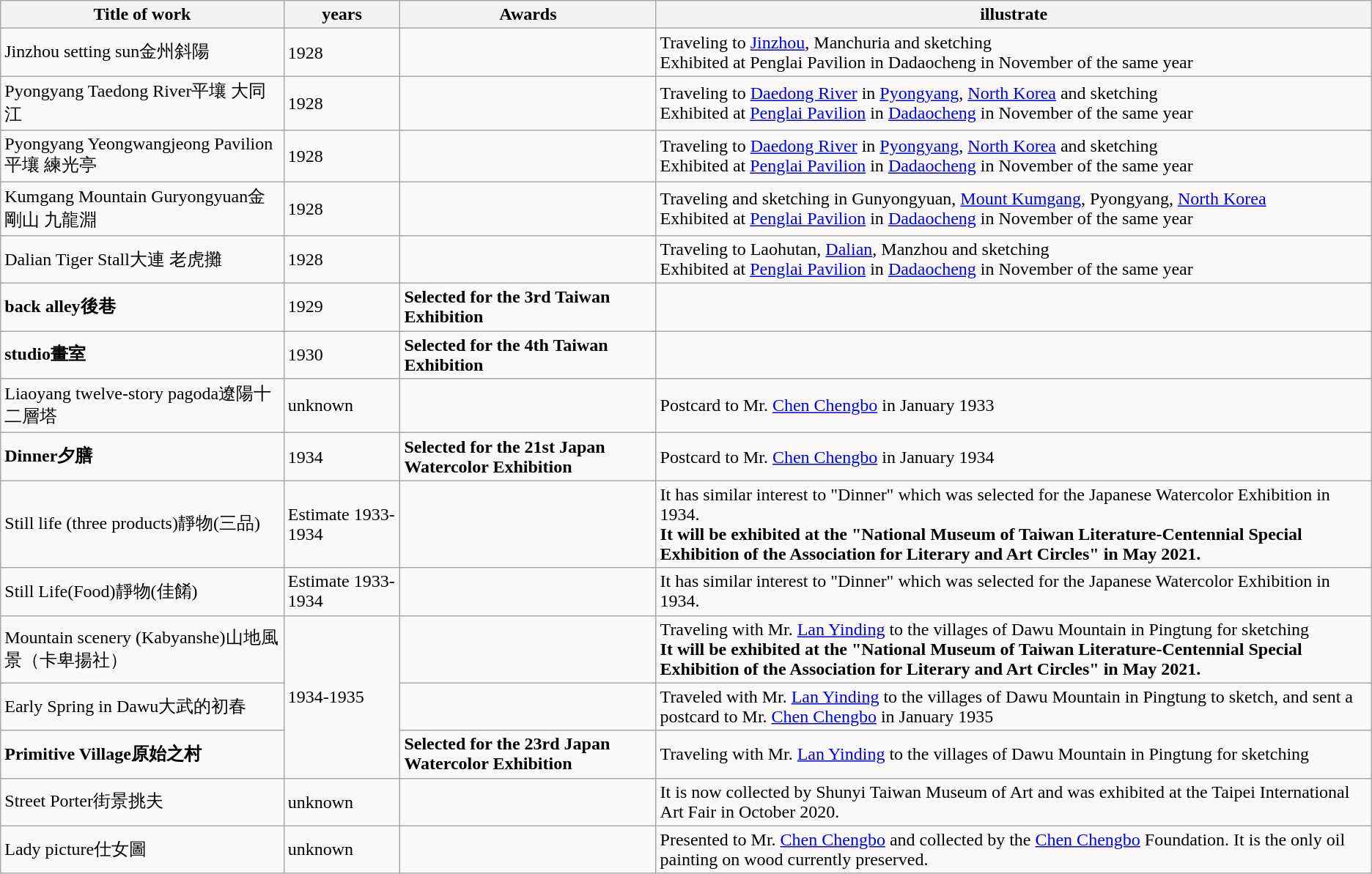<table class="wikitable">
<tr>
<th>Title of work</th>
<th>years</th>
<th>Awards</th>
<th>illustrate</th>
</tr>
<tr>
<td>Jinzhou setting sun金州斜陽</td>
<td>1928</td>
<td></td>
<td>Traveling to <a href='#'>Jinzhou</a>, Manchuria and sketching<br>Exhibited at Penglai Pavilion in Dadaocheng in November of the same year</td>
</tr>
<tr>
<td>Pyongyang Taedong River平壤 大同江</td>
<td>1928</td>
<td></td>
<td>Traveling to <a href='#'>Daedong River</a> in <a href='#'>Pyongyang</a>, <a href='#'>North Korea</a> and sketching<br>Exhibited at <a href='#'>Penglai Pavilion</a> in <a href='#'>Dadaocheng</a> in November of the same year</td>
</tr>
<tr>
<td>Pyongyang Yeongwangjeong Pavilion平壤 練光亭</td>
<td>1928</td>
<td></td>
<td>Traveling to <a href='#'>Daedong River</a> in <a href='#'>Pyongyang</a>, <a href='#'>North Korea</a> and sketching<br>Exhibited at <a href='#'>Penglai Pavilion</a> in <a href='#'>Dadaocheng</a> in November of the same year</td>
</tr>
<tr>
<td>Kumgang Mountain Guryongyuan金剛山 九龍淵</td>
<td>1928</td>
<td></td>
<td>Traveling and sketching in Gunyongyuan, <a href='#'>Mount Kumgang</a>, Pyongyang, <a href='#'>North Korea</a><br>Exhibited at <a href='#'>Penglai Pavilion</a> in <a href='#'>Dadaocheng</a> in November of the same year</td>
</tr>
<tr>
<td>Dalian Tiger Stall大連 老虎攤</td>
<td>1928</td>
<td></td>
<td>Traveling to Laohutan, <a href='#'>Dalian</a>, Manzhou and sketching<br>Exhibited at <a href='#'>Penglai Pavilion</a> in <a href='#'>Dadaocheng</a> in November of the same year</td>
</tr>
<tr>
<td><strong>back alley後巷</strong></td>
<td>1929</td>
<td><strong>Selected for the 3rd Taiwan Exhibition</strong></td>
<td></td>
</tr>
<tr>
<td><strong>studio畫室</strong></td>
<td>1930</td>
<td><strong>Selected for the 4th Taiwan Exhibition</strong></td>
<td></td>
</tr>
<tr>
<td>Liaoyang twelve-story pagoda遼陽十二層塔</td>
<td>unknown</td>
<td></td>
<td>Postcard to Mr. <a href='#'>Chen Chengbo</a> in January 1933</td>
</tr>
<tr>
<td><strong>Dinner夕膳</strong></td>
<td>1934</td>
<td><strong>Selected for the 21st Japan Watercolor Exhibition</strong></td>
<td>Postcard to Mr. <a href='#'>Chen Chengbo</a> in January 1934</td>
</tr>
<tr>
<td>Still life (three products)靜物(三品)</td>
<td>Estimate 1933-1934</td>
<td></td>
<td>It has similar interest to "Dinner" which was selected for the Japanese Watercolor Exhibition in 1934.<br><strong>It will be exhibited at the "National Museum of Taiwan Literature-Centennial Special Exhibition of the Association for Literary and Art Circles" in May 2021.</strong></td>
</tr>
<tr>
<td>Still Life(Food)靜物(佳餚)</td>
<td>Estimate 1933-1934</td>
<td></td>
<td>It has similar interest to "Dinner" which was selected for the Japanese Watercolor Exhibition in 1934.</td>
</tr>
<tr>
<td>Mountain scenery (Kabyanshe)山地風景（卡卑揚社）</td>
<td rowspan="3">1934-1935</td>
<td></td>
<td>Traveling with Mr. <a href='#'>Lan Yinding</a> to the villages of Dawu Mountain in Pingtung for sketching<br><strong>It will be exhibited at the "National Museum of Taiwan Literature-Centennial Special Exhibition of the Association for Literary and Art Circles" in May 2021.</strong></td>
</tr>
<tr>
<td>Early Spring in Dawu大武的初春</td>
<td></td>
<td>Traveled with Mr. <a href='#'>Lan Yinding</a> to the villages of Dawu Mountain in Pingtung to sketch, and sent a postcard to Mr. <a href='#'>Chen Chengbo</a> in January 1935</td>
</tr>
<tr>
<td><strong>Primitive Village原始之村</strong></td>
<td><strong>Selected for the 23rd Japan Watercolor Exhibition</strong></td>
<td>Traveling with Mr. <a href='#'>Lan Yinding</a> to the villages of Dawu Mountain in Pingtung for sketching</td>
</tr>
<tr>
<td>Street Porter街景挑夫</td>
<td>unknown</td>
<td></td>
<td>It is now collected by Shunyi Taiwan Museum of Art and was exhibited at the Taipei International Art Fair in October 2020.</td>
</tr>
<tr>
<td>Lady picture仕女圖</td>
<td>unknown</td>
<td></td>
<td>Presented to Mr. <a href='#'>Chen Chengbo</a> and collected by the <a href='#'>Chen Chengbo</a> Foundation. It is the only oil painting on wood currently preserved.</td>
</tr>
</table>
